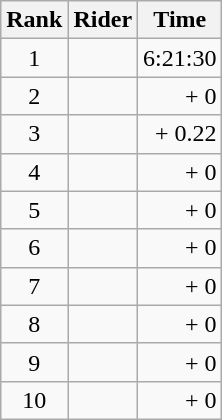<table class="wikitable">
<tr>
<th scope="col">Rank</th>
<th scope="col">Rider</th>
<th scope="col">Time</th>
</tr>
<tr>
<td style="text-align:center;">1</td>
<td></td>
<td style="text-align:right;">6:21:30</td>
</tr>
<tr>
<td style="text-align:center;">2</td>
<td></td>
<td style="text-align:right;">+ 0</td>
</tr>
<tr>
<td style="text-align:center;">3</td>
<td></td>
<td style="text-align:right;">+ 0.22</td>
</tr>
<tr>
<td style="text-align:center;">4</td>
<td></td>
<td style="text-align:right;">+ 0</td>
</tr>
<tr>
<td style="text-align:center;">5</td>
<td></td>
<td style="text-align:right;">+ 0</td>
</tr>
<tr>
<td style="text-align:center;">6</td>
<td></td>
<td style="text-align:right;">+ 0</td>
</tr>
<tr>
<td style="text-align:center;">7</td>
<td></td>
<td style="text-align:right;">+ 0</td>
</tr>
<tr>
<td style="text-align:center;">8</td>
<td></td>
<td style="text-align:right;">+ 0</td>
</tr>
<tr>
<td style="text-align:center;">9</td>
<td></td>
<td style="text-align:right;">+ 0</td>
</tr>
<tr>
<td style="text-align:center;">10</td>
<td></td>
<td style="text-align:right;">+ 0</td>
</tr>
</table>
